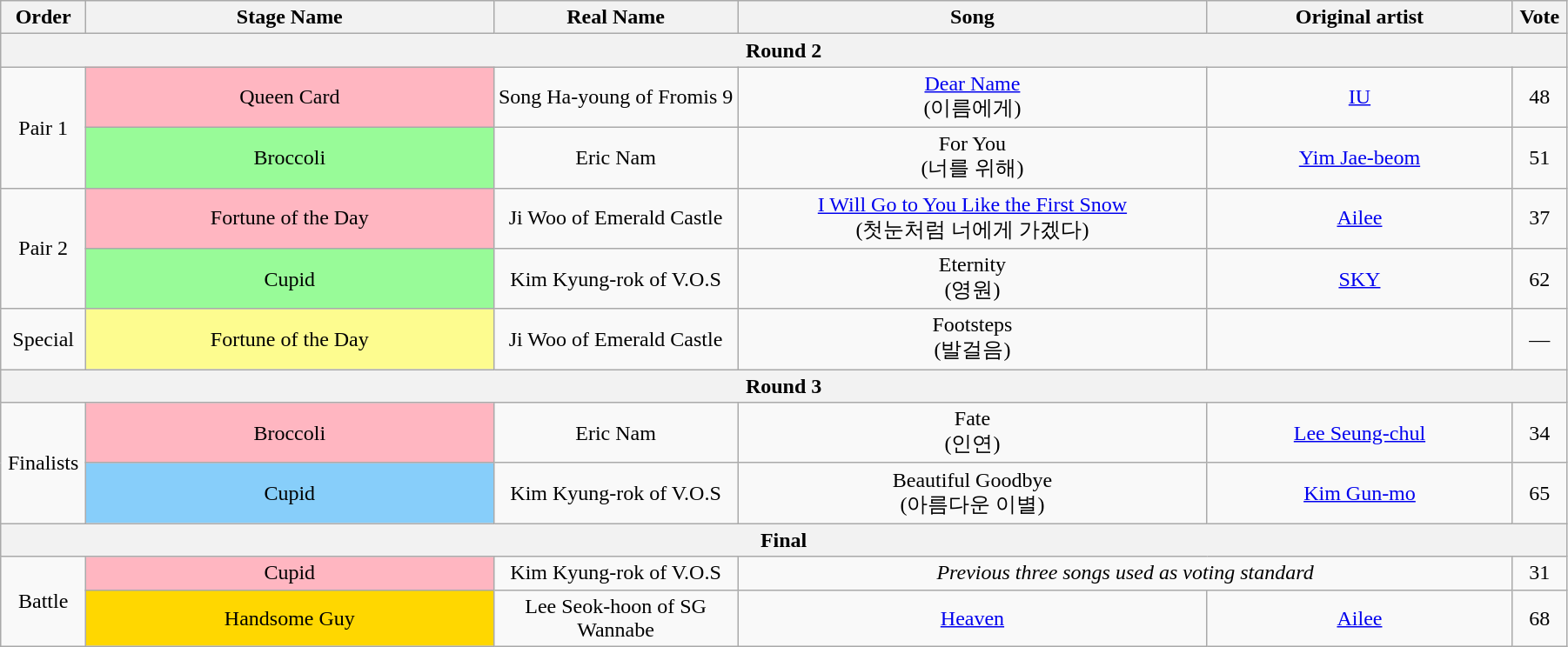<table class="wikitable" style="text-align:center; width:95%;">
<tr>
<th style="width:1%;">Order</th>
<th style="width:20%;">Stage Name</th>
<th style="width:12%;">Real Name</th>
<th style="width:23%;">Song</th>
<th style="width:15%;">Original artist</th>
<th style="width:1%;">Vote</th>
</tr>
<tr>
<th colspan=6>Round 2</th>
</tr>
<tr>
<td rowspan=2>Pair 1</td>
<td bgcolor="lightpink">Queen Card</td>
<td>Song Ha-young of Fromis 9</td>
<td><a href='#'>Dear Name</a><br>(이름에게)</td>
<td><a href='#'>IU</a></td>
<td>48</td>
</tr>
<tr>
<td bgcolor="palegreen">Broccoli</td>
<td>Eric Nam</td>
<td>For You<br>(너를 위해)</td>
<td><a href='#'>Yim Jae-beom</a></td>
<td>51</td>
</tr>
<tr>
<td rowspan=2>Pair 2</td>
<td bgcolor="lightpink">Fortune of the Day</td>
<td>Ji Woo of Emerald Castle</td>
<td><a href='#'>I Will Go to You Like the First Snow</a><br>(첫눈처럼 너에게 가겠다)</td>
<td><a href='#'>Ailee</a></td>
<td>37</td>
</tr>
<tr>
<td bgcolor="palegreen">Cupid</td>
<td>Kim Kyung-rok of V.O.S</td>
<td>Eternity<br>(영원)</td>
<td><a href='#'>SKY</a></td>
<td>62</td>
</tr>
<tr>
<td>Special</td>
<td bgcolor="#FDFC8F">Fortune of the Day</td>
<td>Ji Woo of Emerald Castle</td>
<td>Footsteps<br>(발걸음)</td>
<td></td>
<td>—</td>
</tr>
<tr>
<th colspan=6>Round 3</th>
</tr>
<tr>
<td rowspan=2>Finalists</td>
<td bgcolor="lightpink">Broccoli</td>
<td>Eric Nam</td>
<td>Fate<br>(인연)</td>
<td><a href='#'>Lee Seung-chul</a></td>
<td>34</td>
</tr>
<tr>
<td bgcolor="lightskyblue">Cupid</td>
<td>Kim Kyung-rok of V.O.S</td>
<td>Beautiful Goodbye<br>(아름다운 이별)</td>
<td><a href='#'>Kim Gun-mo</a></td>
<td>65</td>
</tr>
<tr>
<th colspan=6>Final</th>
</tr>
<tr>
<td rowspan=2>Battle</td>
<td bgcolor="lightpink">Cupid</td>
<td>Kim Kyung-rok of V.O.S</td>
<td colspan=2><em>Previous three songs used as voting standard</em></td>
<td>31</td>
</tr>
<tr>
<td bgcolor="gold">Handsome Guy</td>
<td>Lee Seok-hoon of SG Wannabe</td>
<td><a href='#'>Heaven</a></td>
<td><a href='#'>Ailee</a></td>
<td>68</td>
</tr>
</table>
